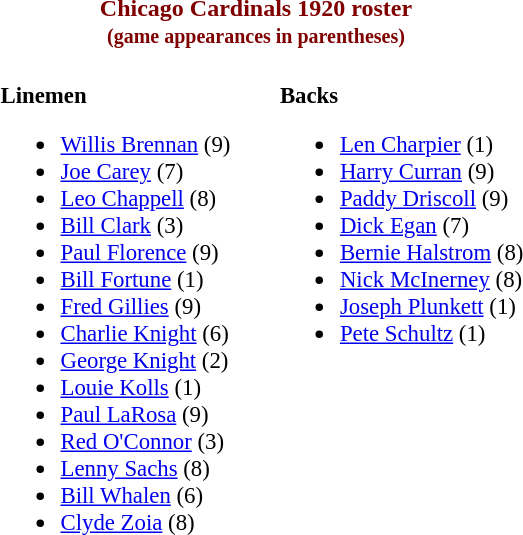<table class="toccolours" style="text-align: left;">
<tr>
<th colspan="9" style="background-color= #870619; color: maroon; text-align: center;">Chicago Cardinals 1920 roster<br><small>(game appearances in parentheses)</small></th>
</tr>
<tr>
<td></td>
<td style="font-size:95%; vertical-align:top;"></td>
<td style="font-size: 95%;" valign="top"><br><strong>Linemen</strong><ul><li><a href='#'>Willis Brennan</a> (9)</li><li><a href='#'>Joe Carey</a> (7)</li><li><a href='#'>Leo Chappell</a> (8)</li><li><a href='#'>Bill Clark</a> (3)</li><li><a href='#'>Paul Florence</a> (9)</li><li><a href='#'>Bill Fortune</a> (1)</li><li><a href='#'>Fred Gillies</a> (9)</li><li><a href='#'>Charlie Knight</a> (6)</li><li><a href='#'>George Knight</a> (2)</li><li><a href='#'>Louie Kolls</a> (1)</li><li><a href='#'>Paul LaRosa</a> (9)</li><li><a href='#'>Red O'Connor</a> (3)</li><li><a href='#'>Lenny Sachs</a> (8)</li><li><a href='#'>Bill Whalen</a> (6)</li><li><a href='#'>Clyde Zoia</a> (8)</li></ul></td>
<td style="width: 25px;"></td>
<td style="font-size:95%; vertical-align:top;"><br><strong>Backs</strong><ul><li><a href='#'>Len Charpier</a> (1)</li><li><a href='#'>Harry Curran</a> (9)</li><li><a href='#'>Paddy Driscoll</a> (9)</li><li><a href='#'>Dick Egan</a> (7)</li><li><a href='#'>Bernie Halstrom</a> (8)</li><li><a href='#'>Nick McInerney</a> (8)</li><li><a href='#'>Joseph Plunkett</a> (1)</li><li><a href='#'>Pete Schultz</a> (1)</li></ul></td>
</tr>
</table>
